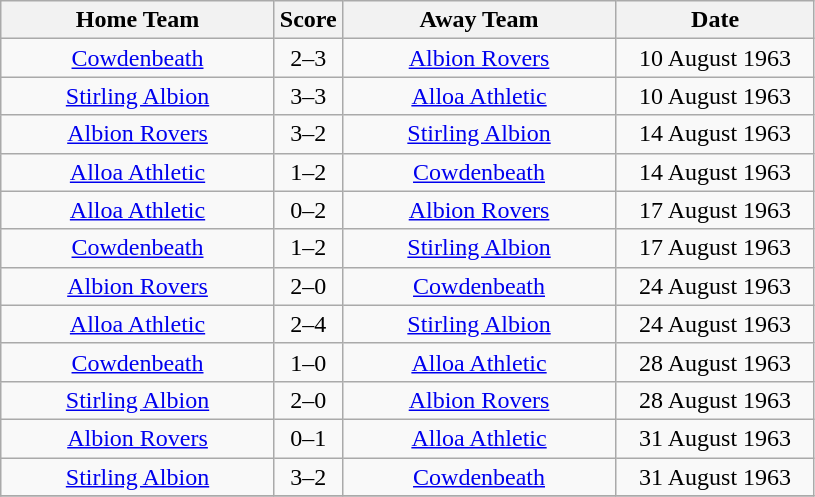<table class="wikitable" style="text-align:center;">
<tr>
<th width=175>Home Team</th>
<th width=20>Score</th>
<th width=175>Away Team</th>
<th width= 125>Date</th>
</tr>
<tr>
<td><a href='#'>Cowdenbeath</a></td>
<td>2–3</td>
<td><a href='#'>Albion Rovers</a></td>
<td>10 August 1963</td>
</tr>
<tr>
<td><a href='#'>Stirling Albion</a></td>
<td>3–3</td>
<td><a href='#'>Alloa Athletic</a></td>
<td>10 August 1963</td>
</tr>
<tr>
<td><a href='#'>Albion Rovers</a></td>
<td>3–2</td>
<td><a href='#'>Stirling Albion</a></td>
<td>14 August 1963</td>
</tr>
<tr>
<td><a href='#'>Alloa Athletic</a></td>
<td>1–2</td>
<td><a href='#'>Cowdenbeath</a></td>
<td>14 August 1963</td>
</tr>
<tr>
<td><a href='#'>Alloa Athletic</a></td>
<td>0–2</td>
<td><a href='#'>Albion Rovers</a></td>
<td>17 August 1963</td>
</tr>
<tr>
<td><a href='#'>Cowdenbeath</a></td>
<td>1–2</td>
<td><a href='#'>Stirling Albion</a></td>
<td>17 August 1963</td>
</tr>
<tr>
<td><a href='#'>Albion Rovers</a></td>
<td>2–0</td>
<td><a href='#'>Cowdenbeath</a></td>
<td>24 August 1963</td>
</tr>
<tr>
<td><a href='#'>Alloa Athletic</a></td>
<td>2–4</td>
<td><a href='#'>Stirling Albion</a></td>
<td>24 August 1963</td>
</tr>
<tr>
<td><a href='#'>Cowdenbeath</a></td>
<td>1–0</td>
<td><a href='#'>Alloa Athletic</a></td>
<td>28 August 1963</td>
</tr>
<tr>
<td><a href='#'>Stirling Albion</a></td>
<td>2–0</td>
<td><a href='#'>Albion Rovers</a></td>
<td>28 August 1963</td>
</tr>
<tr>
<td><a href='#'>Albion Rovers</a></td>
<td>0–1</td>
<td><a href='#'>Alloa Athletic</a></td>
<td>31 August 1963</td>
</tr>
<tr>
<td><a href='#'>Stirling Albion</a></td>
<td>3–2</td>
<td><a href='#'>Cowdenbeath</a></td>
<td>31 August 1963</td>
</tr>
<tr>
</tr>
</table>
